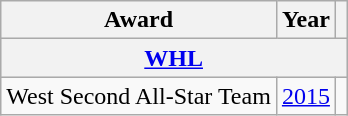<table class="wikitable">
<tr>
<th>Award</th>
<th>Year</th>
<th></th>
</tr>
<tr ALIGN="center" bgcolor="#e0e0e0">
<th colspan="3"><a href='#'>WHL</a></th>
</tr>
<tr>
<td>West Second All-Star Team</td>
<td><a href='#'>2015</a></td>
<td></td>
</tr>
</table>
